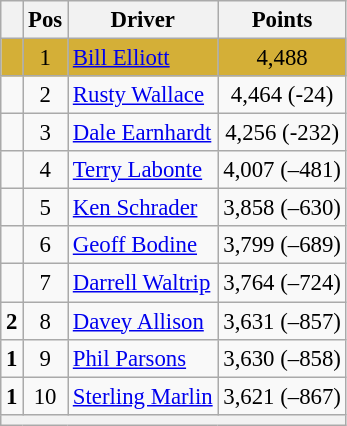<table class="wikitable" style="font-size: 95%;">
<tr>
<th></th>
<th>Pos</th>
<th>Driver</th>
<th>Points</th>
</tr>
<tr style="background:#D4AF37;">
<td align="left"></td>
<td style="text-align:center;">1</td>
<td><a href='#'>Bill Elliott</a></td>
<td style="text-align:center;">4,488</td>
</tr>
<tr>
<td align="left"></td>
<td style="text-align:center;">2</td>
<td><a href='#'>Rusty Wallace</a></td>
<td style="text-align:center;">4,464 (-24)</td>
</tr>
<tr>
<td align="left"></td>
<td style="text-align:center;">3</td>
<td><a href='#'>Dale Earnhardt</a></td>
<td style="text-align:center;">4,256 (-232)</td>
</tr>
<tr>
<td align="left"></td>
<td style="text-align:center;">4</td>
<td><a href='#'>Terry Labonte</a></td>
<td style="text-align:center;">4,007 (–481)</td>
</tr>
<tr>
<td align="left"></td>
<td style="text-align:center;">5</td>
<td><a href='#'>Ken Schrader</a></td>
<td style="text-align:center;">3,858 (–630)</td>
</tr>
<tr>
<td align="left"></td>
<td style="text-align:center;">6</td>
<td><a href='#'>Geoff Bodine</a></td>
<td style="text-align:center;">3,799 (–689)</td>
</tr>
<tr>
<td align="left"></td>
<td style="text-align:center;">7</td>
<td><a href='#'>Darrell Waltrip</a></td>
<td style="text-align:center;">3,764 (–724)</td>
</tr>
<tr>
<td align="left">  <strong>2</strong></td>
<td style="text-align:center;">8</td>
<td><a href='#'>Davey Allison</a></td>
<td style="text-align:center;">3,631 (–857)</td>
</tr>
<tr>
<td align="left">  <strong>1</strong></td>
<td style="text-align:center;">9</td>
<td><a href='#'>Phil Parsons</a></td>
<td style="text-align:center;">3,630 (–858)</td>
</tr>
<tr>
<td align="left">  <strong>1</strong></td>
<td style="text-align:center;">10</td>
<td><a href='#'>Sterling Marlin</a></td>
<td style="text-align:center;">3,621 (–867)</td>
</tr>
<tr class="sortbottom">
<th colspan="9"></th>
</tr>
</table>
